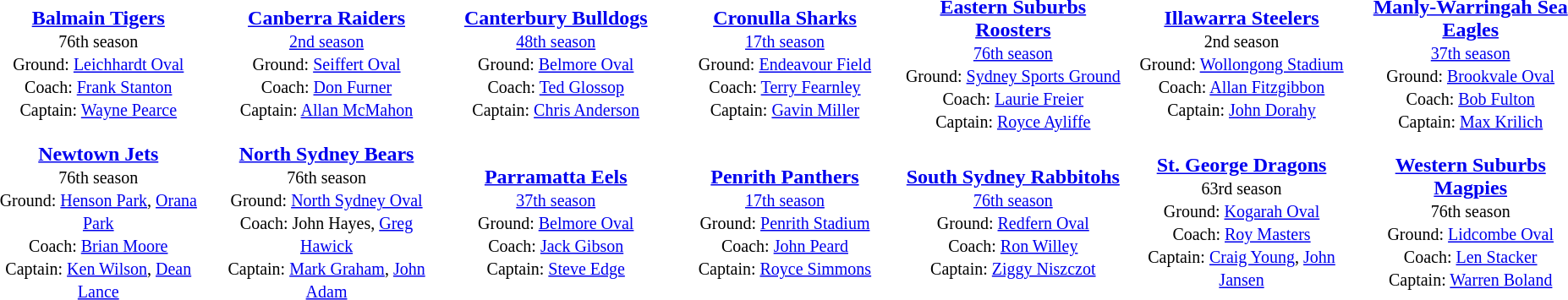<table align="center" class="toccolours" style="text-valign: center;" cellpadding=3 cellspacing=2>
<tr>
<th width=185></th>
<th width=185></th>
<th width=185></th>
<th width=185></th>
<th width=185></th>
<th width=185></th>
<th width=185></th>
</tr>
<tr>
<td align="center"><strong><a href='#'>Balmain Tigers</a></strong><br><small>76th season<br>Ground: <a href='#'>Leichhardt Oval</a><br>
Coach: <a href='#'>Frank Stanton</a><br>Captain: <a href='#'>Wayne Pearce</a></small></td>
<td align="center"><strong><a href='#'>Canberra Raiders</a></strong><br><small><a href='#'>2nd season</a><br>Ground: <a href='#'>Seiffert Oval</a><br>
Coach: <a href='#'>Don Furner</a><br>Captain: <a href='#'>Allan McMahon</a></small></td>
<td align="center"><strong><a href='#'>Canterbury Bulldogs</a></strong><br><small><a href='#'>48th season</a><br>Ground: <a href='#'>Belmore Oval</a><br>
Coach: <a href='#'>Ted Glossop</a><br>Captain: <a href='#'>Chris Anderson</a></small></td>
<td align="center"><strong><a href='#'>Cronulla Sharks</a></strong><br><small><a href='#'>17th season</a><br>Ground: <a href='#'>Endeavour Field</a><br>
Coach: <a href='#'>Terry Fearnley</a><br>Captain: <a href='#'>Gavin Miller</a></small></td>
<td align="center"><strong><a href='#'>Eastern Suburbs Roosters</a></strong><br><small><a href='#'>76th season</a><br>Ground: <a href='#'>Sydney Sports Ground</a><br>
Coach: <a href='#'>Laurie Freier</a><br>Captain: <a href='#'>Royce Ayliffe</a></small></td>
<td align="center"><strong><a href='#'>Illawarra Steelers</a></strong><br><small>2nd season<br>Ground: <a href='#'>Wollongong Stadium</a><br>
Coach: <a href='#'>Allan Fitzgibbon</a><br>Captain: <a href='#'>John Dorahy</a></small></td>
<td align="center"><strong><a href='#'>Manly-Warringah Sea Eagles</a></strong><br><small><a href='#'>37th season</a><br>Ground: <a href='#'>Brookvale Oval</a><br>
Coach: <a href='#'>Bob Fulton</a><br> Captain: <a href='#'>Max Krilich</a></small></td>
</tr>
<tr>
<td align="center"><strong><a href='#'>Newtown Jets</a></strong><br><small>76th season<br>Ground: <a href='#'>Henson Park</a>, <a href='#'>Orana Park</a><br>
Coach: <a href='#'>Brian Moore</a><br>Captain: <a href='#'>Ken Wilson</a>, <a href='#'>Dean Lance</a></small></td>
<td align="center"><strong><a href='#'>North Sydney Bears</a></strong><br><small>76th season<br>Ground: <a href='#'>North Sydney Oval</a><br>
Coach: John Hayes, <a href='#'>Greg Hawick</a><br>Captain: <a href='#'>Mark Graham</a>, <a href='#'>John Adam</a></small></td>
<td align="center"><strong><a href='#'>Parramatta Eels</a></strong><br><small><a href='#'>37th season</a><br>Ground: <a href='#'>Belmore Oval</a><br>
Coach: <a href='#'>Jack Gibson</a><br>Captain: <a href='#'>Steve Edge</a></small></td>
<td align="center"><strong><a href='#'>Penrith Panthers</a></strong><br><small><a href='#'>17th season</a><br>Ground: <a href='#'>Penrith Stadium</a><br>
Coach: <a href='#'>John Peard</a><br>Captain: <a href='#'>Royce Simmons</a></small></td>
<td align="center"><strong><a href='#'>South Sydney Rabbitohs</a></strong><br><small><a href='#'>76th season</a><br>Ground: <a href='#'>Redfern Oval</a><br>
Coach: <a href='#'>Ron Willey</a><br>Captain: <a href='#'>Ziggy Niszczot</a></small></td>
<td align="center"><strong><a href='#'>St. George Dragons</a></strong><br><small>63rd season<br>Ground: <a href='#'>Kogarah Oval</a><br>
Coach: <a href='#'>Roy Masters</a><br>Captain: <a href='#'>Craig Young</a>, <a href='#'>John Jansen</a></small></td>
<td align="center"><strong><a href='#'>Western Suburbs Magpies</a></strong><br><small>76th season<br>Ground: <a href='#'>Lidcombe Oval</a><br>
Coach: <a href='#'>Len Stacker</a><br>Captain: <a href='#'>Warren Boland</a></small></td>
</tr>
</table>
